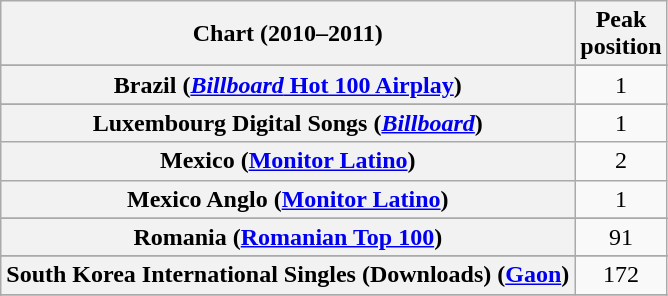<table class="wikitable sortable plainrowheaders" style="text-align:center">
<tr>
<th>Chart (2010–2011)</th>
<th>Peak<br>position</th>
</tr>
<tr>
</tr>
<tr>
</tr>
<tr>
</tr>
<tr>
</tr>
<tr>
<th scope="row">Brazil (<a href='#'><em>Billboard</em> Hot 100 Airplay</a>)</th>
<td>1</td>
</tr>
<tr>
</tr>
<tr>
</tr>
<tr>
</tr>
<tr>
</tr>
<tr>
</tr>
<tr>
</tr>
<tr>
</tr>
<tr>
</tr>
<tr>
</tr>
<tr>
</tr>
<tr>
</tr>
<tr>
</tr>
<tr>
</tr>
<tr>
<th scope="row">Luxembourg Digital Songs (<em><a href='#'>Billboard</a></em>)</th>
<td>1</td>
</tr>
<tr>
<th scope="row">Mexico (<a href='#'>Monitor Latino</a>)</th>
<td>2</td>
</tr>
<tr>
<th scope="row">Mexico Anglo (<a href='#'>Monitor Latino</a>)</th>
<td>1</td>
</tr>
<tr>
</tr>
<tr>
</tr>
<tr>
</tr>
<tr>
</tr>
<tr>
</tr>
<tr>
</tr>
<tr>
<th scope="row">Romania (<a href='#'>Romanian Top 100</a>)</th>
<td>91</td>
</tr>
<tr>
</tr>
<tr>
</tr>
<tr>
</tr>
<tr>
<th scope="row">South Korea International Singles (Downloads) (<a href='#'>Gaon</a>)</th>
<td>172</td>
</tr>
<tr>
</tr>
<tr>
</tr>
<tr>
</tr>
<tr>
</tr>
<tr>
</tr>
<tr>
</tr>
<tr>
</tr>
<tr>
</tr>
<tr>
</tr>
<tr>
</tr>
<tr>
</tr>
<tr>
</tr>
</table>
